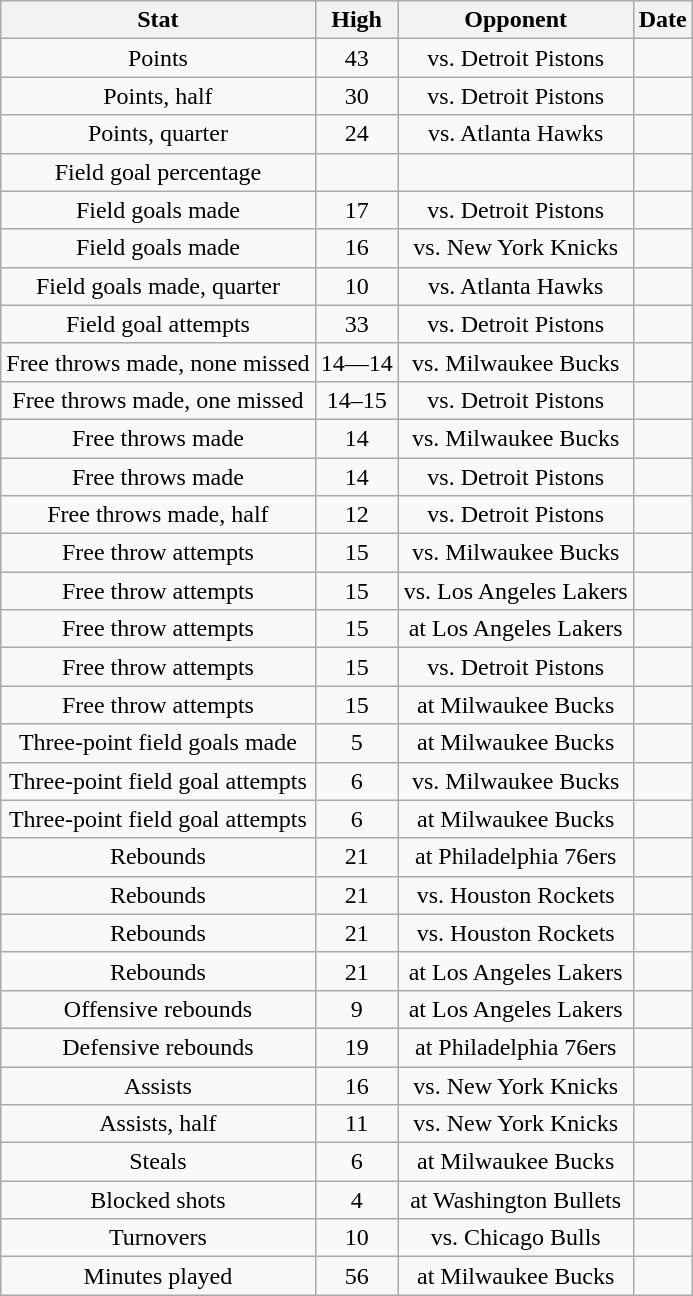<table class="wikitable" style="text-align:center">
<tr>
<th>Stat</th>
<th>High</th>
<th>Opponent</th>
<th>Date</th>
</tr>
<tr>
<td>Points</td>
<td>43</td>
<td>vs. Detroit Pistons</td>
<td></td>
</tr>
<tr>
<td>Points, half </td>
<td>30</td>
<td>vs. Detroit Pistons</td>
<td></td>
</tr>
<tr>
<td>Points, quarter </td>
<td>24</td>
<td>vs. Atlanta Hawks</td>
<td></td>
</tr>
<tr>
<td>Field goal percentage</td>
<td></td>
<td></td>
<td></td>
</tr>
<tr>
<td>Field goals made</td>
<td>17</td>
<td>vs. Detroit Pistons</td>
<td></td>
</tr>
<tr>
<td>Field goals made</td>
<td>16</td>
<td>vs. New York Knicks</td>
<td></td>
</tr>
<tr>
<td>Field goals made, quarter </td>
<td>10</td>
<td>vs. Atlanta Hawks</td>
<td></td>
</tr>
<tr>
<td>Field goal attempts</td>
<td>33</td>
<td>vs. Detroit Pistons</td>
<td></td>
</tr>
<tr>
<td>Free throws made, none missed</td>
<td>14—14</td>
<td>vs. Milwaukee Bucks</td>
<td></td>
</tr>
<tr>
<td>Free throws made, one missed</td>
<td>14–15</td>
<td>vs. Detroit Pistons</td>
<td></td>
</tr>
<tr>
<td>Free throws made</td>
<td>14</td>
<td>vs. Milwaukee Bucks</td>
<td></td>
</tr>
<tr>
<td>Free throws made</td>
<td>14</td>
<td>vs. Detroit Pistons</td>
<td></td>
</tr>
<tr>
<td>Free throws made, half </td>
<td>12</td>
<td>vs. Detroit Pistons</td>
<td></td>
</tr>
<tr>
<td>Free throw attempts</td>
<td>15</td>
<td>vs. Milwaukee Bucks</td>
<td></td>
</tr>
<tr>
<td>Free throw attempts</td>
<td>15</td>
<td>vs. Los Angeles Lakers</td>
<td></td>
</tr>
<tr>
<td>Free throw attempts</td>
<td>15</td>
<td>at Los Angeles Lakers</td>
<td></td>
</tr>
<tr>
<td>Free throw attempts</td>
<td>15</td>
<td>vs. Detroit Pistons</td>
<td></td>
</tr>
<tr>
<td>Free throw attempts</td>
<td>15</td>
<td>at Milwaukee Bucks</td>
<td></td>
</tr>
<tr>
<td>Three-point field goals made</td>
<td>5</td>
<td>at Milwaukee Bucks</td>
<td></td>
</tr>
<tr>
<td>Three-point field goal attempts</td>
<td>6</td>
<td>vs. Milwaukee Bucks</td>
<td></td>
</tr>
<tr>
<td>Three-point field goal attempts</td>
<td>6</td>
<td>at Milwaukee Bucks</td>
<td></td>
</tr>
<tr>
<td>Rebounds</td>
<td>21</td>
<td>at Philadelphia 76ers</td>
<td></td>
</tr>
<tr>
<td>Rebounds</td>
<td>21</td>
<td>vs. Houston Rockets</td>
<td></td>
</tr>
<tr>
<td>Rebounds</td>
<td>21</td>
<td>vs. Houston Rockets</td>
<td></td>
</tr>
<tr>
<td>Rebounds</td>
<td>21 </td>
<td>at Los Angeles Lakers</td>
<td></td>
</tr>
<tr>
<td>Offensive rebounds</td>
<td>9</td>
<td>at Los Angeles Lakers</td>
<td></td>
</tr>
<tr>
<td>Defensive rebounds</td>
<td>19</td>
<td>at Philadelphia 76ers</td>
<td></td>
</tr>
<tr>
<td>Assists</td>
<td>16</td>
<td>vs. New York Knicks</td>
<td></td>
</tr>
<tr>
<td>Assists, half</td>
<td>11</td>
<td>vs. New York Knicks</td>
<td></td>
</tr>
<tr>
<td>Steals</td>
<td>6</td>
<td>at Milwaukee Bucks</td>
<td></td>
</tr>
<tr>
<td>Blocked shots</td>
<td>4</td>
<td>at Washington Bullets</td>
<td></td>
</tr>
<tr>
<td>Turnovers</td>
<td>10</td>
<td>vs. Chicago Bulls</td>
<td></td>
</tr>
<tr>
<td>Minutes played</td>
<td>56 </td>
<td>at Milwaukee Bucks</td>
<td></td>
</tr>
</table>
